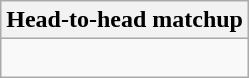<table class="wikitable collapsible collapsed">
<tr>
<th>Head-to-head matchup</th>
</tr>
<tr>
<td><br></td>
</tr>
</table>
